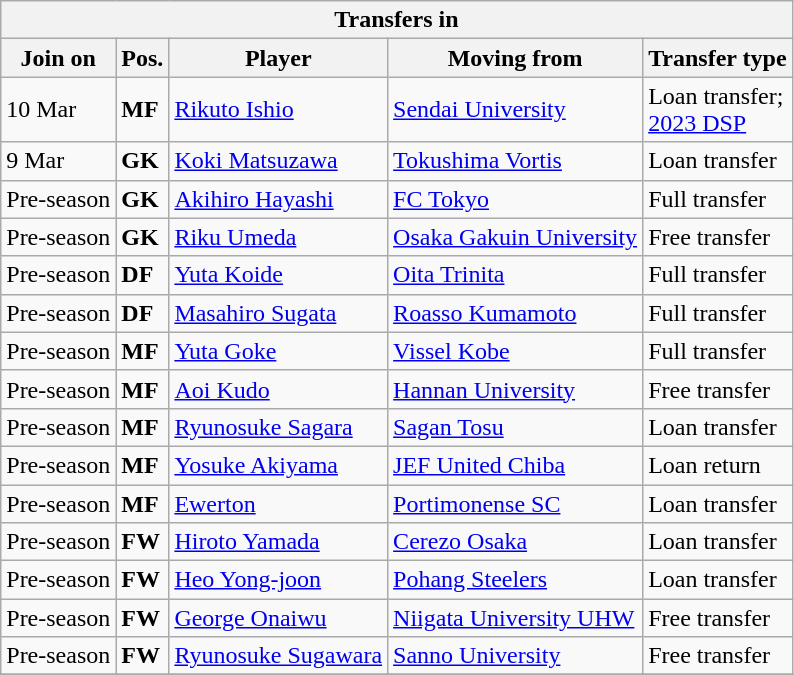<table class="wikitable sortable" style=“text-align:left;>
<tr>
<th colspan="5">Transfers in</th>
</tr>
<tr>
<th>Join on</th>
<th>Pos.</th>
<th>Player</th>
<th>Moving from</th>
<th>Transfer type</th>
</tr>
<tr>
<td>10 Mar</td>
<td><strong>MF</strong></td>
<td> <a href='#'>Rikuto Ishio</a></td>
<td> <a href='#'>Sendai University</a></td>
<td>Loan transfer;<br> <a href='#'>2023 DSP</a></td>
</tr>
<tr>
<td>9 Mar</td>
<td><strong>GK</strong></td>
<td> <a href='#'>Koki Matsuzawa</a></td>
<td> <a href='#'>Tokushima Vortis</a></td>
<td>Loan transfer</td>
</tr>
<tr>
<td>Pre-season</td>
<td><strong>GK</strong></td>
<td> <a href='#'>Akihiro Hayashi</a></td>
<td> <a href='#'>FC Tokyo</a></td>
<td>Full transfer</td>
</tr>
<tr>
<td>Pre-season</td>
<td><strong>GK</strong></td>
<td> <a href='#'>Riku Umeda</a></td>
<td> <a href='#'>Osaka Gakuin University</a></td>
<td>Free transfer</td>
</tr>
<tr>
<td>Pre-season</td>
<td><strong>DF</strong></td>
<td> <a href='#'>Yuta Koide</a></td>
<td> <a href='#'>Oita Trinita</a></td>
<td>Full transfer</td>
</tr>
<tr>
<td>Pre-season</td>
<td><strong>DF</strong></td>
<td> <a href='#'>Masahiro Sugata</a></td>
<td> <a href='#'>Roasso Kumamoto</a></td>
<td>Full transfer</td>
</tr>
<tr>
<td>Pre-season</td>
<td><strong>MF</strong></td>
<td> <a href='#'>Yuta Goke</a></td>
<td> <a href='#'>Vissel Kobe</a></td>
<td>Full transfer</td>
</tr>
<tr>
<td>Pre-season</td>
<td><strong>MF</strong></td>
<td> <a href='#'>Aoi Kudo</a></td>
<td> <a href='#'>Hannan University</a></td>
<td>Free transfer</td>
</tr>
<tr>
<td>Pre-season</td>
<td><strong>MF</strong></td>
<td> <a href='#'>Ryunosuke Sagara</a></td>
<td> <a href='#'>Sagan Tosu</a></td>
<td>Loan transfer</td>
</tr>
<tr>
<td>Pre-season</td>
<td><strong>MF</strong></td>
<td> <a href='#'>Yosuke Akiyama</a></td>
<td> <a href='#'>JEF United Chiba</a></td>
<td>Loan return</td>
</tr>
<tr>
<td>Pre-season</td>
<td><strong>MF</strong></td>
<td> <a href='#'>Ewerton</a></td>
<td> <a href='#'>Portimonense SC</a></td>
<td>Loan transfer</td>
</tr>
<tr>
<td>Pre-season</td>
<td><strong>FW</strong></td>
<td> <a href='#'>Hiroto Yamada</a></td>
<td> <a href='#'>Cerezo Osaka</a></td>
<td>Loan transfer</td>
</tr>
<tr>
<td>Pre-season</td>
<td><strong>FW</strong></td>
<td> <a href='#'>Heo Yong-joon</a></td>
<td> <a href='#'>Pohang Steelers</a></td>
<td>Loan transfer</td>
</tr>
<tr>
<td>Pre-season</td>
<td><strong>FW</strong></td>
<td> <a href='#'>George Onaiwu</a></td>
<td> <a href='#'>Niigata University UHW</a></td>
<td>Free transfer</td>
</tr>
<tr>
<td>Pre-season</td>
<td><strong>FW</strong></td>
<td> <a href='#'>Ryunosuke Sugawara</a></td>
<td> <a href='#'>Sanno University</a></td>
<td>Free transfer</td>
</tr>
<tr>
</tr>
</table>
